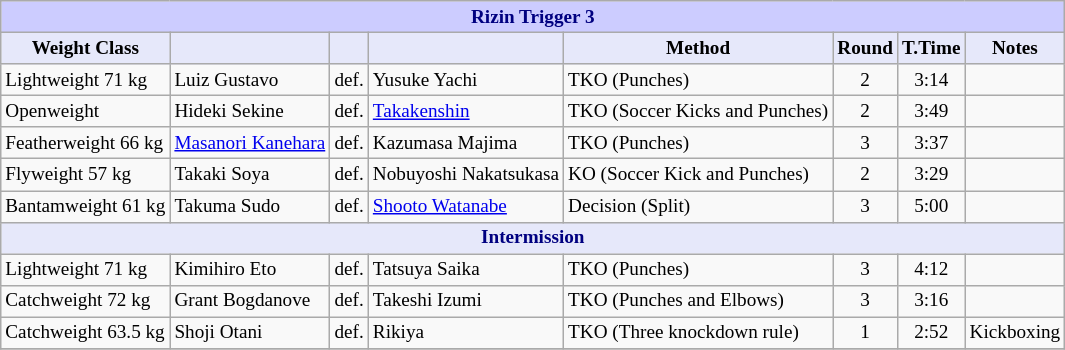<table class="wikitable" style="font-size: 80%;">
<tr>
<th colspan="8" style="background-color: #ccf; color: #000080; text-align: center;"><strong>Rizin Trigger 3</strong></th>
</tr>
<tr>
<th colspan="1" style="background-color: #E6E8FA; color: #000000; text-align: center;">Weight Class</th>
<th colspan="1" style="background-color: #E6E8FA; color: #000000; text-align: center;"></th>
<th colspan="1" style="background-color: #E6E8FA; color: #000000; text-align: center;"></th>
<th colspan="1" style="background-color: #E6E8FA; color: #000000; text-align: center;"></th>
<th colspan="1" style="background-color: #E6E8FA; color: #000000; text-align: center;">Method</th>
<th colspan="1" style="background-color: #E6E8FA; color: #000000; text-align: center;">Round</th>
<th colspan="1" style="background-color: #E6E8FA; color: #000000; text-align: center;">T.Time</th>
<th colspan="1" style="background-color: #E6E8FA; color: #000000; text-align: center;">Notes</th>
</tr>
<tr>
<td>Lightweight 71 kg</td>
<td> Luiz Gustavo</td>
<td align=center>def.</td>
<td> Yusuke Yachi</td>
<td>TKO (Punches)</td>
<td align=center>2</td>
<td align=center>3:14</td>
<td></td>
</tr>
<tr>
<td>Openweight</td>
<td> Hideki Sekine</td>
<td align=center>def.</td>
<td> <a href='#'>Takakenshin</a></td>
<td>TKO (Soccer Kicks and Punches)</td>
<td align=center>2</td>
<td align=center>3:49</td>
<td></td>
</tr>
<tr>
<td>Featherweight 66 kg</td>
<td><a href='#'>Masanori Kanehara</a></td>
<td align=center>def.</td>
<td>  Kazumasa Majima</td>
<td>TKO (Punches)</td>
<td align=center>3</td>
<td align=center>3:37</td>
<td></td>
</tr>
<tr>
<td>Flyweight 57 kg</td>
<td> Takaki Soya</td>
<td align=center>def.</td>
<td> Nobuyoshi Nakatsukasa</td>
<td>KO (Soccer Kick and Punches)</td>
<td align=center>2</td>
<td align=center>3:29</td>
<td></td>
</tr>
<tr>
<td>Bantamweight 61 kg</td>
<td>  Takuma Sudo</td>
<td align=center>def.</td>
<td><a href='#'>Shooto Watanabe</a></td>
<td>Decision (Split)</td>
<td align=center>3</td>
<td align=center>5:00</td>
<td></td>
</tr>
<tr>
<th colspan="8" style="background-color: #E6E8FA; color: #000080; text-align: center;"><strong>Intermission</strong></th>
</tr>
<tr>
<td>Lightweight 71 kg</td>
<td> Kimihiro Eto</td>
<td align=center>def.</td>
<td> Tatsuya Saika</td>
<td>TKO (Punches)</td>
<td align=center>3</td>
<td align=center>4:12</td>
<td></td>
</tr>
<tr>
<td>Catchweight 72 kg</td>
<td> Grant Bogdanove</td>
<td align=center>def.</td>
<td> Takeshi Izumi</td>
<td>TKO (Punches and Elbows)</td>
<td align=center>3</td>
<td align=center>3:16</td>
<td></td>
</tr>
<tr>
<td>Catchweight 63.5 kg</td>
<td> Shoji Otani</td>
<td align=center>def.</td>
<td> Rikiya</td>
<td>TKO (Three knockdown rule)</td>
<td align=center>1</td>
<td align=center>2:52</td>
<td>Kickboxing</td>
</tr>
<tr>
</tr>
</table>
